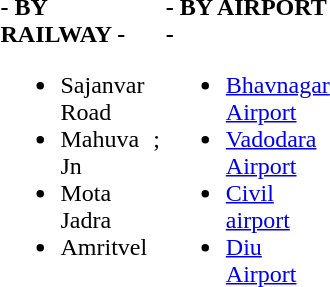<table width="70"|;>
<tr>
<td valign="top"><br><strong>  - BY RAILWAY -</strong><ul><li>Sajanvar Road</li><li>Mahuva Jn</li><li>Mota Jadra</li><li>Amritvel</li></ul></td>
<td width="70">;</td>
<td valign="top"><br><strong>  - BY AIRPORT -</strong><ul><li><a href='#'>Bhavnagar Airport</a></li><li><a href='#'>Vadodara Airport</a></li><li><a href='#'>Civil airport</a></li><li><a href='#'>Diu Airport</a></li></ul></td>
</tr>
</table>
